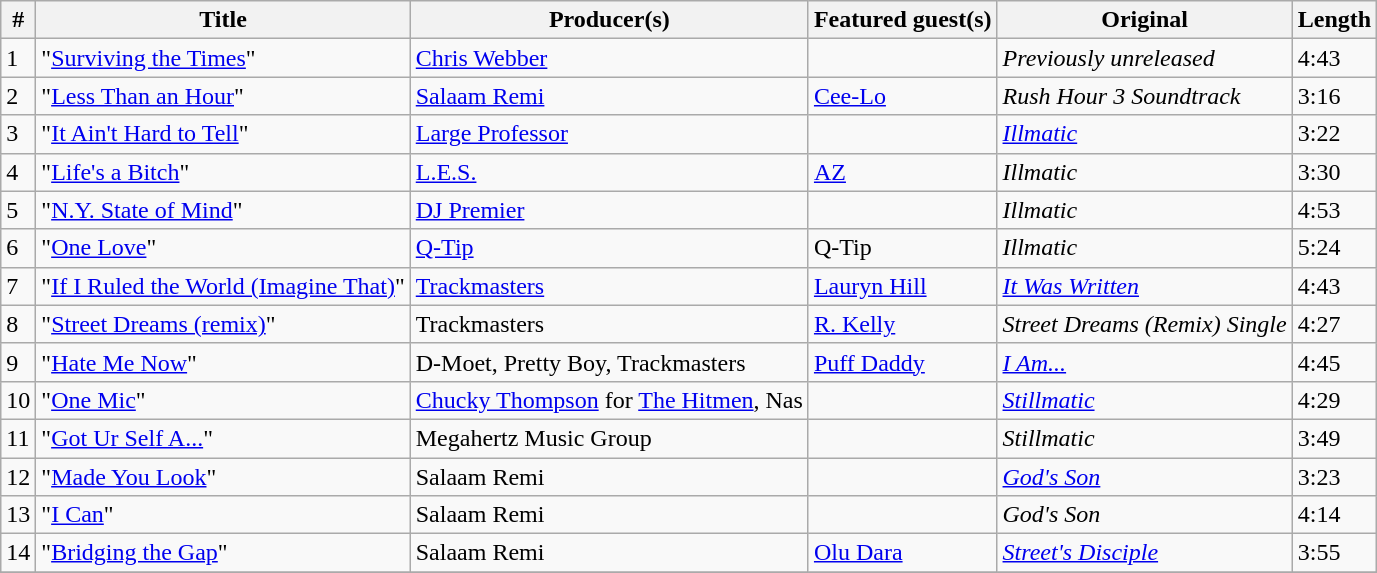<table class="wikitable">
<tr>
<th>#</th>
<th>Title</th>
<th>Producer(s)</th>
<th>Featured guest(s)</th>
<th>Original</th>
<th>Length</th>
</tr>
<tr>
<td>1</td>
<td>"<a href='#'>Surviving the Times</a>"</td>
<td><a href='#'>Chris Webber</a></td>
<td></td>
<td><em>Previously unreleased</em></td>
<td>4:43</td>
</tr>
<tr>
<td>2</td>
<td>"<a href='#'>Less Than an Hour</a>"</td>
<td><a href='#'>Salaam Remi</a></td>
<td><a href='#'>Cee-Lo</a></td>
<td><em>Rush Hour 3 Soundtrack</em></td>
<td>3:16</td>
</tr>
<tr>
<td>3</td>
<td>"<a href='#'>It Ain't Hard to Tell</a>"</td>
<td><a href='#'>Large Professor</a></td>
<td></td>
<td><em><a href='#'>Illmatic</a></em></td>
<td>3:22</td>
</tr>
<tr>
<td>4</td>
<td>"<a href='#'>Life's a Bitch</a>"</td>
<td><a href='#'>L.E.S.</a></td>
<td><a href='#'>AZ</a></td>
<td><em>Illmatic</em></td>
<td>3:30</td>
</tr>
<tr>
<td>5</td>
<td>"<a href='#'>N.Y. State of Mind</a>"</td>
<td><a href='#'>DJ Premier</a></td>
<td></td>
<td><em>Illmatic</em></td>
<td>4:53</td>
</tr>
<tr>
<td>6</td>
<td>"<a href='#'>One Love</a>"</td>
<td><a href='#'>Q-Tip</a></td>
<td>Q-Tip</td>
<td><em>Illmatic</em></td>
<td>5:24</td>
</tr>
<tr>
<td>7</td>
<td>"<a href='#'>If I Ruled the World (Imagine That)</a>"</td>
<td><a href='#'>Trackmasters</a></td>
<td><a href='#'>Lauryn Hill</a></td>
<td><em><a href='#'>It Was Written</a></em></td>
<td>4:43</td>
</tr>
<tr>
<td>8</td>
<td>"<a href='#'>Street Dreams (remix)</a>"</td>
<td>Trackmasters</td>
<td><a href='#'>R. Kelly</a></td>
<td><em>Street Dreams (Remix) Single</em></td>
<td>4:27</td>
</tr>
<tr>
<td>9</td>
<td>"<a href='#'>Hate Me Now</a>"</td>
<td>D-Moet, Pretty Boy, Trackmasters</td>
<td><a href='#'>Puff Daddy</a></td>
<td><em><a href='#'>I Am...</a></em></td>
<td>4:45</td>
</tr>
<tr>
<td>10</td>
<td>"<a href='#'>One Mic</a>"</td>
<td><a href='#'>Chucky Thompson</a> for <a href='#'>The Hitmen</a>, Nas</td>
<td></td>
<td><em><a href='#'>Stillmatic</a></em></td>
<td>4:29</td>
</tr>
<tr>
<td>11</td>
<td>"<a href='#'>Got Ur Self A...</a>"</td>
<td>Megahertz Music Group</td>
<td></td>
<td><em>Stillmatic</em></td>
<td>3:49</td>
</tr>
<tr>
<td>12</td>
<td>"<a href='#'>Made You Look</a>"</td>
<td>Salaam Remi</td>
<td></td>
<td><em><a href='#'>God's Son</a></em></td>
<td>3:23</td>
</tr>
<tr>
<td>13</td>
<td>"<a href='#'>I Can</a>"</td>
<td>Salaam Remi</td>
<td></td>
<td><em>God's Son</em></td>
<td>4:14</td>
</tr>
<tr>
<td>14</td>
<td>"<a href='#'>Bridging the Gap</a>"</td>
<td>Salaam Remi</td>
<td><a href='#'>Olu Dara</a></td>
<td><em><a href='#'>Street's Disciple</a></em></td>
<td>3:55</td>
</tr>
<tr>
</tr>
</table>
